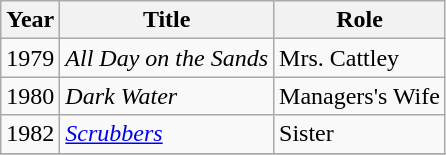<table class="wikitable">
<tr>
<th>Year</th>
<th>Title</th>
<th>Role</th>
</tr>
<tr>
<td>1979</td>
<td><em>All Day on the Sands</em></td>
<td>Mrs. Cattley</td>
</tr>
<tr>
<td>1980</td>
<td><em>Dark Water</em></td>
<td>Managers's Wife</td>
</tr>
<tr>
<td>1982</td>
<td><em><a href='#'>Scrubbers</a></em></td>
<td>Sister</td>
</tr>
<tr>
</tr>
</table>
